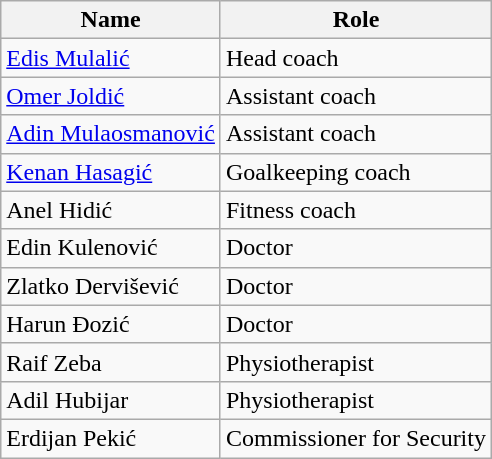<table class="wikitable">
<tr>
<th>Name</th>
<th>Role</th>
</tr>
<tr>
<td> <a href='#'>Edis Mulalić</a></td>
<td>Head coach</td>
</tr>
<tr>
<td> <a href='#'>Omer Joldić</a></td>
<td>Assistant coach</td>
</tr>
<tr>
<td> <a href='#'>Adin Mulaosmanović</a></td>
<td>Assistant coach</td>
</tr>
<tr>
<td> <a href='#'>Kenan Hasagić</a></td>
<td>Goalkeeping coach</td>
</tr>
<tr>
<td> Anel Hidić</td>
<td>Fitness coach</td>
</tr>
<tr>
<td> Edin Kulenović</td>
<td>Doctor</td>
</tr>
<tr>
<td> Zlatko Dervišević</td>
<td>Doctor</td>
</tr>
<tr>
<td> Harun Đozić</td>
<td>Doctor</td>
</tr>
<tr>
<td> Raif Zeba</td>
<td>Physiotherapist</td>
</tr>
<tr>
<td> Adil Hubijar</td>
<td>Physiotherapist</td>
</tr>
<tr>
<td> Erdijan Pekić</td>
<td>Commissioner for Security</td>
</tr>
</table>
